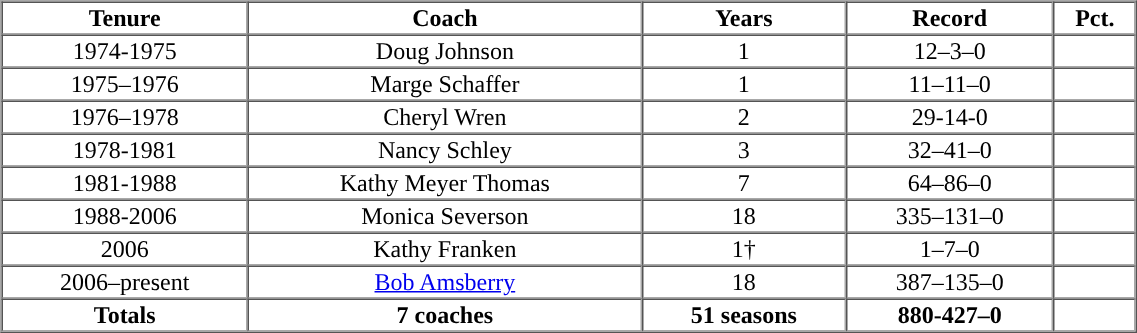<table cellpadding="1" border="1" cellspacing="0" width="60%">
<tr>
<th>Tenure</th>
<th>Coach</th>
<th>Years</th>
<th>Record</th>
<th>Pct.</th>
</tr>
<tr align="center">
<td>1974-1975</td>
<td>Doug Johnson</td>
<td>1</td>
<td>12–3–0</td>
<td></td>
</tr>
<tr align="center">
<td>1975–1976</td>
<td>Marge Schaffer</td>
<td>1</td>
<td>11–11–0</td>
<td></td>
</tr>
<tr align="center">
<td>1976–1978</td>
<td>Cheryl Wren</td>
<td>2</td>
<td>29-14-0</td>
<td></td>
</tr>
<tr align="center">
<td>1978-1981</td>
<td>Nancy Schley</td>
<td>3</td>
<td>32–41–0</td>
<td></td>
</tr>
<tr align="center">
<td>1981-1988</td>
<td>Kathy Meyer Thomas</td>
<td>7</td>
<td>64–86–0</td>
<td></td>
</tr>
<tr align="center">
<td>1988-2006</td>
<td>Monica Severson</td>
<td>18</td>
<td>335–131–0</td>
<td></td>
</tr>
<tr align="center">
<td>2006</td>
<td>Kathy Franken</td>
<td>1†</td>
<td>1–7–0</td>
<td></td>
</tr>
<tr align="center">
<td>2006–present</td>
<td><a href='#'>Bob Amsberry</a></td>
<td>18</td>
<td>387–135–0</td>
<td></td>
</tr>
<tr align=center>
<th>Totals</th>
<th>7 coaches</th>
<th>51 seasons</th>
<th>880-427–0</th>
<th></th>
</tr>
</table>
